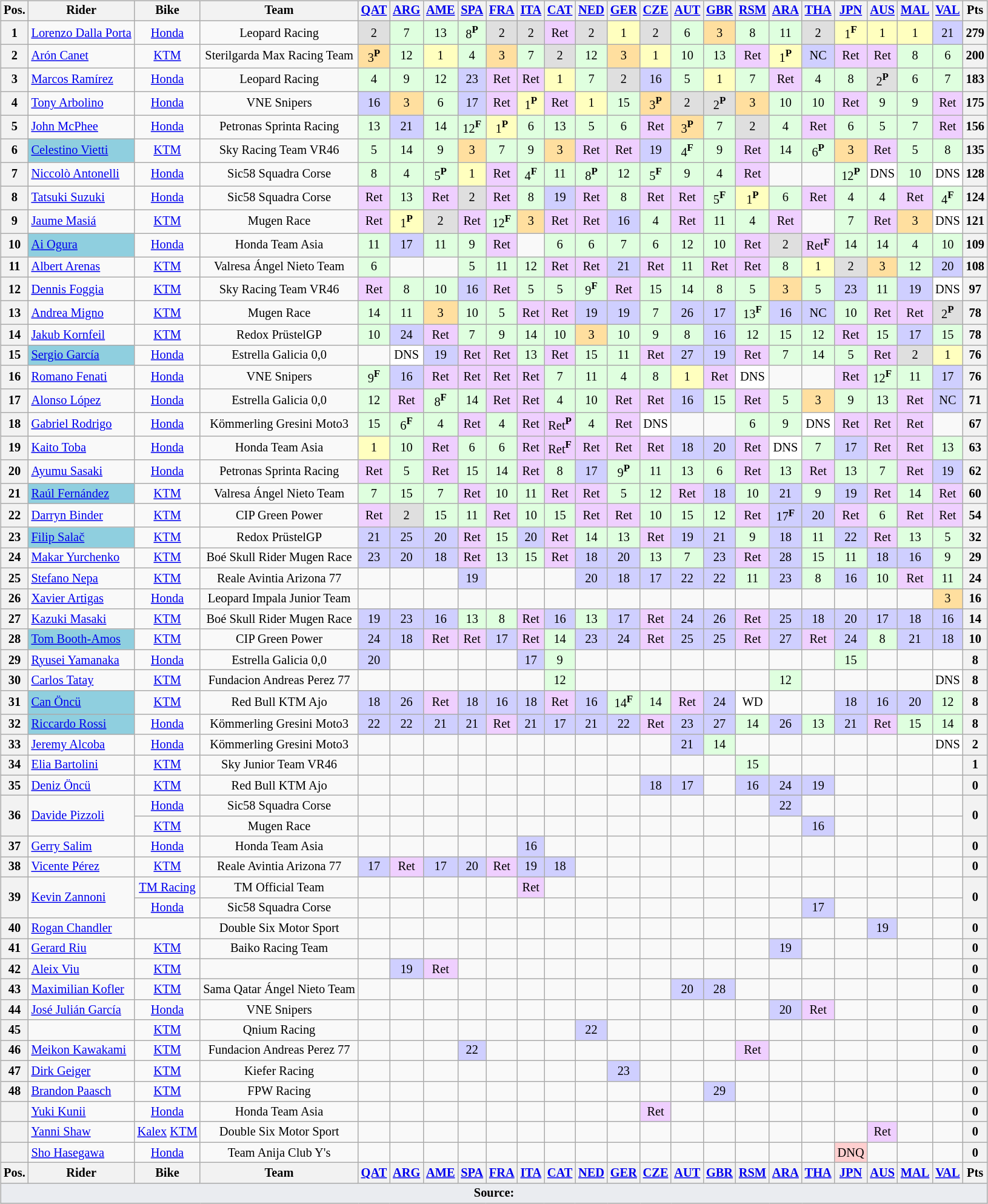<table>
<tr>
<td><br><table class="wikitable" style="font-size: 85%; text-align:center">
<tr valign="top">
<th valign="middle">Pos.</th>
<th valign="middle">Rider</th>
<th valign="middle">Bike</th>
<th valign="middle">Team</th>
<th><a href='#'>QAT</a><br></th>
<th><a href='#'>ARG</a><br></th>
<th><a href='#'>AME</a><br></th>
<th><a href='#'>SPA</a><br></th>
<th><a href='#'>FRA</a><br></th>
<th><a href='#'>ITA</a><br></th>
<th><a href='#'>CAT</a><br></th>
<th><a href='#'>NED</a><br></th>
<th><a href='#'>GER</a><br></th>
<th><a href='#'>CZE</a><br></th>
<th><a href='#'>AUT</a><br></th>
<th><a href='#'>GBR</a><br></th>
<th><a href='#'>RSM</a><br></th>
<th><a href='#'>ARA</a><br></th>
<th><a href='#'>THA</a><br></th>
<th><a href='#'>JPN</a><br></th>
<th><a href='#'>AUS</a><br></th>
<th><a href='#'>MAL</a><br></th>
<th><a href='#'>VAL</a><br></th>
<th valign="middle">Pts</th>
</tr>
<tr>
<th>1</th>
<td align=left> <a href='#'>Lorenzo Dalla Porta</a></td>
<td><a href='#'>Honda</a></td>
<td>Leopard Racing</td>
<td style="background:#dfdfdf;">2</td>
<td style="background:#dfffdf;">7</td>
<td style="background:#dfffdf;">13</td>
<td style="background:#dfffdf;">8<strong><sup>P</sup></strong></td>
<td style="background:#dfdfdf;">2</td>
<td style="background:#dfdfdf;">2</td>
<td style="background:#efcfff;">Ret</td>
<td style="background:#dfdfdf;">2</td>
<td style="background:#ffffbf;">1</td>
<td style="background:#dfdfdf;">2</td>
<td style="background:#dfffdf;">6</td>
<td style="background:#ffdf9f;">3</td>
<td style="background:#dfffdf;">8</td>
<td style="background:#dfffdf;">11</td>
<td style="background:#dfdfdf;">2</td>
<td style="background:#ffffbf;">1<strong><sup>F</sup></strong></td>
<td style="background:#ffffbf;">1</td>
<td style="background:#ffffbf;">1</td>
<td style="background:#cfcfff;">21</td>
<th>279</th>
</tr>
<tr>
<th>2</th>
<td align=left> <a href='#'>Arón Canet</a></td>
<td><a href='#'>KTM</a></td>
<td>Sterilgarda Max Racing Team</td>
<td style="background:#ffdf9f;">3<strong><sup>P</sup></strong></td>
<td style="background:#dfffdf;">12</td>
<td style="background:#ffffbf;">1</td>
<td style="background:#dfffdf;">4</td>
<td style="background:#ffdf9f;">3</td>
<td style="background:#dfffdf;">7</td>
<td style="background:#dfdfdf;">2</td>
<td style="background:#dfffdf;">12</td>
<td style="background:#ffdf9f;">3</td>
<td style="background:#ffffbf;">1</td>
<td style="background:#dfffdf;">10</td>
<td style="background:#dfffdf;">13</td>
<td style="background:#efcfff;">Ret</td>
<td style="background:#ffffbf;">1<strong><sup>P</sup></strong></td>
<td style="background:#cfcfff;">NC</td>
<td style="background:#efcfff;">Ret</td>
<td style="background:#efcfff;">Ret</td>
<td style="background:#dfffdf;">8</td>
<td style="background:#dfffdf;">6</td>
<th>200</th>
</tr>
<tr>
<th>3</th>
<td align=left> <a href='#'>Marcos Ramírez</a></td>
<td><a href='#'>Honda</a></td>
<td>Leopard Racing</td>
<td style="background:#dfffdf;">4</td>
<td style="background:#dfffdf;">9</td>
<td style="background:#dfffdf;">12</td>
<td style="background:#cfcfff;">23</td>
<td style="background:#efcfff;">Ret</td>
<td style="background:#efcfff;">Ret</td>
<td style="background:#ffffbf;">1</td>
<td style="background:#dfffdf;">7</td>
<td style="background:#dfdfdf;">2</td>
<td style="background:#cfcfff;">16</td>
<td style="background:#dfffdf;">5</td>
<td style="background:#ffffbf;">1</td>
<td style="background:#dfffdf;">7</td>
<td style="background:#efcfff;">Ret</td>
<td style="background:#dfffdf;">4</td>
<td style="background:#dfffdf;">8</td>
<td style="background:#dfdfdf;">2<strong><sup>P</sup></strong></td>
<td style="background:#dfffdf;">6</td>
<td style="background:#dfffdf;">7</td>
<th>183</th>
</tr>
<tr>
<th>4</th>
<td align=left> <a href='#'>Tony Arbolino</a></td>
<td><a href='#'>Honda</a></td>
<td>VNE Snipers</td>
<td style="background:#cfcfff;">16</td>
<td style="background:#ffdf9f;">3</td>
<td style="background:#dfffdf;">6</td>
<td style="background:#cfcfff;">17</td>
<td style="background:#efcfff;">Ret</td>
<td style="background:#ffffbf;">1<strong><sup>P</sup></strong></td>
<td style="background:#efcfff;">Ret</td>
<td style="background:#ffffbf;">1</td>
<td style="background:#dfffdf;">15</td>
<td style="background:#ffdf9f;">3<strong><sup>P</sup></strong></td>
<td style="background:#dfdfdf;">2</td>
<td style="background:#dfdfdf;">2<strong><sup>P</sup></strong></td>
<td style="background:#ffdf9f;">3</td>
<td style="background:#dfffdf;">10</td>
<td style="background:#dfffdf;">10</td>
<td style="background:#efcfff;">Ret</td>
<td style="background:#dfffdf;">9</td>
<td style="background:#dfffdf;">9</td>
<td style="background:#efcfff;">Ret</td>
<th>175</th>
</tr>
<tr>
<th>5</th>
<td align=left> <a href='#'>John McPhee</a></td>
<td><a href='#'>Honda</a></td>
<td>Petronas Sprinta Racing</td>
<td style="background:#dfffdf;">13</td>
<td style="background:#cfcfff;">21</td>
<td style="background:#dfffdf;">14</td>
<td style="background:#dfffdf;">12<strong><sup>F</sup></strong></td>
<td style="background:#ffffbf;">1<strong><sup>P</sup></strong></td>
<td style="background:#dfffdf;">6</td>
<td style="background:#dfffdf;">13</td>
<td style="background:#dfffdf;">5</td>
<td style="background:#dfffdf;">6</td>
<td style="background:#efcfff;">Ret</td>
<td style="background:#ffdf9f;">3<strong><sup>P</sup></strong></td>
<td style="background:#dfffdf;">7</td>
<td style="background:#dfdfdf;">2</td>
<td style="background:#dfffdf;">4</td>
<td style="background:#efcfff;">Ret</td>
<td style="background:#dfffdf;">6</td>
<td style="background:#dfffdf;">5</td>
<td style="background:#dfffdf;">7</td>
<td style="background:#efcfff;">Ret</td>
<th>156</th>
</tr>
<tr>
<th>6</th>
<td style="background:#8fcfdf;" align=left> <a href='#'>Celestino Vietti</a></td>
<td><a href='#'>KTM</a></td>
<td>Sky Racing Team VR46</td>
<td style="background:#dfffdf;">5</td>
<td style="background:#dfffdf;">14</td>
<td style="background:#dfffdf;">9</td>
<td style="background:#ffdf9f;">3</td>
<td style="background:#dfffdf;">7</td>
<td style="background:#dfffdf;">9</td>
<td style="background:#ffdf9f;">3</td>
<td style="background:#efcfff;">Ret</td>
<td style="background:#efcfff;">Ret</td>
<td style="background:#cfcfff;">19</td>
<td style="background:#dfffdf;">4<strong><sup>F</sup></strong></td>
<td style="background:#dfffdf;">9</td>
<td style="background:#efcfff;">Ret</td>
<td style="background:#dfffdf;">14</td>
<td style="background:#dfffdf;">6<strong><sup>P</sup></strong></td>
<td style="background:#ffdf9f;">3</td>
<td style="background:#efcfff;">Ret</td>
<td style="background:#dfffdf;">5</td>
<td style="background:#dfffdf;">8</td>
<th>135</th>
</tr>
<tr>
<th>7</th>
<td align=left> <a href='#'>Niccolò Antonelli</a></td>
<td><a href='#'>Honda</a></td>
<td>Sic58 Squadra Corse</td>
<td style="background:#dfffdf;">8</td>
<td style="background:#dfffdf;">4</td>
<td style="background:#dfffdf;">5<strong><sup>P</sup></strong></td>
<td style="background:#ffffbf;">1</td>
<td style="background:#efcfff;">Ret</td>
<td style="background:#dfffdf;">4<strong><sup>F</sup></strong></td>
<td style="background:#dfffdf;">11</td>
<td style="background:#dfffdf;">8<strong><sup>P</sup></strong></td>
<td style="background:#dfffdf;">12</td>
<td style="background:#dfffdf;">5<strong><sup>F</sup></strong></td>
<td style="background:#dfffdf;">9</td>
<td style="background:#dfffdf;">4</td>
<td style="background:#efcfff;">Ret</td>
<td></td>
<td></td>
<td style="background:#dfffdf;">12<strong><sup>P</sup></strong></td>
<td style="background:#ffffff;">DNS</td>
<td style="background:#dfffdf;">10</td>
<td style="background:#ffffff;">DNS</td>
<th>128</th>
</tr>
<tr>
<th>8</th>
<td align=left> <a href='#'>Tatsuki Suzuki</a></td>
<td><a href='#'>Honda</a></td>
<td>Sic58 Squadra Corse</td>
<td style="background:#efcfff;">Ret</td>
<td style="background:#dfffdf;">13</td>
<td style="background:#efcfff;">Ret</td>
<td style="background:#dfdfdf;">2</td>
<td style="background:#efcfff;">Ret</td>
<td style="background:#dfffdf;">8</td>
<td style="background:#cfcfff;">19</td>
<td style="background:#efcfff;">Ret</td>
<td style="background:#dfffdf;">8</td>
<td style="background:#efcfff;">Ret</td>
<td style="background:#efcfff;">Ret</td>
<td style="background:#dfffdf;">5<strong><sup>F</sup></strong></td>
<td style="background:#ffffbf;">1<strong><sup>P</sup></strong></td>
<td style="background:#dfffdf;">6</td>
<td style="background:#efcfff;">Ret</td>
<td style="background:#dfffdf;">4</td>
<td style="background:#dfffdf;">4</td>
<td style="background:#efcfff;">Ret</td>
<td style="background:#dfffdf;">4<strong><sup>F</sup></strong></td>
<th>124</th>
</tr>
<tr>
<th>9</th>
<td align=left> <a href='#'>Jaume Masiá</a></td>
<td><a href='#'>KTM</a></td>
<td>Mugen Race</td>
<td style="background:#efcfff;">Ret</td>
<td style="background:#ffffbf;">1<strong><sup>P</sup></strong></td>
<td style="background:#dfdfdf;">2</td>
<td style="background:#efcfff;">Ret</td>
<td style="background:#dfffdf;">12<strong><sup>F</sup></strong></td>
<td style="background:#ffdf9f;">3</td>
<td style="background:#efcfff;">Ret</td>
<td style="background:#efcfff;">Ret</td>
<td style="background:#cfcfff;">16</td>
<td style="background:#dfffdf;">4</td>
<td style="background:#efcfff;">Ret</td>
<td style="background:#dfffdf;">11</td>
<td style="background:#dfffdf;">4</td>
<td style="background:#efcfff;">Ret</td>
<td></td>
<td style="background:#dfffdf;">7</td>
<td style="background:#efcfff;">Ret</td>
<td style="background:#ffdf9f;">3</td>
<td style="background:#ffffff;">DNS</td>
<th>121</th>
</tr>
<tr>
<th>10</th>
<td style="background:#8fcfdf;" align=left> <a href='#'>Ai Ogura</a></td>
<td><a href='#'>Honda</a></td>
<td>Honda Team Asia</td>
<td style="background:#dfffdf;">11</td>
<td style="background:#cfcfff;">17</td>
<td style="background:#dfffdf;">11</td>
<td style="background:#dfffdf;">9</td>
<td style="background:#efcfff;">Ret</td>
<td></td>
<td style="background:#dfffdf;">6</td>
<td style="background:#dfffdf;">6</td>
<td style="background:#dfffdf;">7</td>
<td style="background:#dfffdf;">6</td>
<td style="background:#dfffdf;">12</td>
<td style="background:#dfffdf;">10</td>
<td style="background:#efcfff;">Ret</td>
<td style="background:#dfdfdf;">2</td>
<td style="background:#efcfff;">Ret<strong><sup>F</sup></strong></td>
<td style="background:#dfffdf;">14</td>
<td style="background:#dfffdf;">14</td>
<td style="background:#dfffdf;">4</td>
<td style="background:#dfffdf;">10</td>
<th>109</th>
</tr>
<tr>
<th>11</th>
<td align=left> <a href='#'>Albert Arenas</a></td>
<td><a href='#'>KTM</a></td>
<td>Valresa Ángel Nieto Team</td>
<td style="background:#dfffdf;">6</td>
<td></td>
<td></td>
<td style="background:#dfffdf;">5</td>
<td style="background:#dfffdf;">11</td>
<td style="background:#dfffdf;">12</td>
<td style="background:#efcfff;">Ret</td>
<td style="background:#efcfff;">Ret</td>
<td style="background:#cfcfff;">21</td>
<td style="background:#efcfff;">Ret</td>
<td style="background:#dfffdf;">11</td>
<td style="background:#efcfff;">Ret</td>
<td style="background:#efcfff;">Ret</td>
<td style="background:#dfffdf;">8</td>
<td style="background:#ffffbf;">1</td>
<td style="background:#dfdfdf;">2</td>
<td style="background:#ffdf9f;">3</td>
<td style="background:#dfffdf;">12</td>
<td style="background:#cfcfff;">20</td>
<th>108</th>
</tr>
<tr>
<th>12</th>
<td align=left> <a href='#'>Dennis Foggia</a></td>
<td><a href='#'>KTM</a></td>
<td>Sky Racing Team VR46</td>
<td style="background:#efcfff;">Ret</td>
<td style="background:#dfffdf;">8</td>
<td style="background:#dfffdf;">10</td>
<td style="background:#cfcfff;">16</td>
<td style="background:#efcfff;">Ret</td>
<td style="background:#dfffdf;">5</td>
<td style="background:#dfffdf;">5</td>
<td style="background:#dfffdf;">9<strong><sup>F</sup></strong></td>
<td style="background:#efcfff;">Ret</td>
<td style="background:#dfffdf;">15</td>
<td style="background:#dfffdf;">14</td>
<td style="background:#dfffdf;">8</td>
<td style="background:#dfffdf;">5</td>
<td style="background:#ffdf9f;">3</td>
<td style="background:#dfffdf;">5</td>
<td style="background:#cfcfff;">23</td>
<td style="background:#dfffdf;">11</td>
<td style="background:#cfcfff;">19</td>
<td style="background:#ffffff;">DNS</td>
<th>97</th>
</tr>
<tr>
<th>13</th>
<td align=left> <a href='#'>Andrea Migno</a></td>
<td><a href='#'>KTM</a></td>
<td>Mugen Race</td>
<td style="background:#dfffdf;">14</td>
<td style="background:#dfffdf;">11</td>
<td style="background:#ffdf9f;">3</td>
<td style="background:#dfffdf;">10</td>
<td style="background:#dfffdf;">5</td>
<td style="background:#efcfff;">Ret</td>
<td style="background:#efcfff;">Ret</td>
<td style="background:#cfcfff;">19</td>
<td style="background:#cfcfff;">19</td>
<td style="background:#dfffdf;">7</td>
<td style="background:#cfcfff;">26</td>
<td style="background:#cfcfff;">17</td>
<td style="background:#dfffdf;">13<strong><sup>F</sup></strong></td>
<td style="background:#cfcfff;">16</td>
<td style="background:#cfcfff;">NC</td>
<td style="background:#dfffdf;">10</td>
<td style="background:#efcfff;">Ret</td>
<td style="background:#efcfff;">Ret</td>
<td style="background:#dfdfdf;">2<strong><sup>P</sup></strong></td>
<th>78</th>
</tr>
<tr>
<th>14</th>
<td align=left> <a href='#'>Jakub Kornfeil</a></td>
<td><a href='#'>KTM</a></td>
<td>Redox PrüstelGP</td>
<td style="background:#dfffdf;">10</td>
<td style="background:#cfcfff;">24</td>
<td style="background:#efcfff;">Ret</td>
<td style="background:#dfffdf;">7</td>
<td style="background:#dfffdf;">9</td>
<td style="background:#dfffdf;">14</td>
<td style="background:#dfffdf;">10</td>
<td style="background:#ffdf9f;">3</td>
<td style="background:#dfffdf;">10</td>
<td style="background:#dfffdf;">9</td>
<td style="background:#dfffdf;">8</td>
<td style="background:#cfcfff;">16</td>
<td style="background:#dfffdf;">12</td>
<td style="background:#dfffdf;">15</td>
<td style="background:#dfffdf;">12</td>
<td style="background:#efcfff;">Ret</td>
<td style="background:#dfffdf;">15</td>
<td style="background:#cfcfff;">17</td>
<td style="background:#dfffdf;">15</td>
<th>78</th>
</tr>
<tr>
<th>15</th>
<td style="background:#8fcfdf;" align=left> <a href='#'>Sergio García</a></td>
<td><a href='#'>Honda</a></td>
<td>Estrella Galicia 0,0</td>
<td></td>
<td style="background:#ffffff;">DNS</td>
<td style="background:#cfcfff;">19</td>
<td style="background:#efcfff;">Ret</td>
<td style="background:#efcfff;">Ret</td>
<td style="background:#dfffdf;">13</td>
<td style="background:#efcfff;">Ret</td>
<td style="background:#dfffdf;">15</td>
<td style="background:#dfffdf;">11</td>
<td style="background:#efcfff;">Ret</td>
<td style="background:#cfcfff;">27</td>
<td style="background:#cfcfff;">19</td>
<td style="background:#efcfff;">Ret</td>
<td style="background:#dfffdf;">7</td>
<td style="background:#dfffdf;">14</td>
<td style="background:#dfffdf;">5</td>
<td style="background:#efcfff;">Ret</td>
<td style="background:#dfdfdf;">2</td>
<td style="background:#ffffbf;">1</td>
<th>76</th>
</tr>
<tr>
<th>16</th>
<td align=left> <a href='#'>Romano Fenati</a></td>
<td><a href='#'>Honda</a></td>
<td>VNE Snipers</td>
<td style="background:#dfffdf;">9<strong><sup>F</sup></strong></td>
<td style="background:#cfcfff;">16</td>
<td style="background:#efcfff;">Ret</td>
<td style="background:#efcfff;">Ret</td>
<td style="background:#efcfff;">Ret</td>
<td style="background:#efcfff;">Ret</td>
<td style="background:#dfffdf;">7</td>
<td style="background:#dfffdf;">11</td>
<td style="background:#dfffdf;">4</td>
<td style="background:#dfffdf;">8</td>
<td style="background:#ffffbf;">1</td>
<td style="background:#efcfff;">Ret</td>
<td style="background:#ffffff;">DNS</td>
<td></td>
<td></td>
<td style="background:#efcfff;">Ret</td>
<td style="background:#dfffdf;">12<strong><sup>F</sup></strong></td>
<td style="background:#dfffdf;">11</td>
<td style="background:#cfcfff;">17</td>
<th>76</th>
</tr>
<tr>
<th>17</th>
<td align=left> <a href='#'>Alonso López</a></td>
<td><a href='#'>Honda</a></td>
<td>Estrella Galicia 0,0</td>
<td style="background:#dfffdf;">12</td>
<td style="background:#efcfff;">Ret</td>
<td style="background:#dfffdf;">8<strong><sup>F</sup></strong></td>
<td style="background:#dfffdf;">14</td>
<td style="background:#efcfff;">Ret</td>
<td style="background:#efcfff;">Ret</td>
<td style="background:#dfffdf;">4</td>
<td style="background:#dfffdf;">10</td>
<td style="background:#efcfff;">Ret</td>
<td style="background:#efcfff;">Ret</td>
<td style="background:#cfcfff;">16</td>
<td style="background:#dfffdf;">15</td>
<td style="background:#efcfff;">Ret</td>
<td style="background:#dfffdf;">5</td>
<td style="background:#ffdf9f;">3</td>
<td style="background:#dfffdf;">9</td>
<td style="background:#dfffdf;">13</td>
<td style="background:#efcfff;">Ret</td>
<td style="background:#cfcfff;">NC</td>
<th>71</th>
</tr>
<tr>
<th>18</th>
<td align=left> <a href='#'>Gabriel Rodrigo</a></td>
<td><a href='#'>Honda</a></td>
<td>Kömmerling Gresini Moto3</td>
<td style="background:#dfffdf;">15</td>
<td style="background:#dfffdf;">6<strong><sup>F</sup></strong></td>
<td style="background:#dfffdf;">4</td>
<td style="background:#efcfff;">Ret</td>
<td style="background:#dfffdf;">4</td>
<td style="background:#efcfff;">Ret</td>
<td style="background:#efcfff;">Ret<strong><sup>P</sup></strong></td>
<td style="background:#dfffdf;">4</td>
<td style="background:#efcfff;">Ret</td>
<td style="background:#ffffff;">DNS</td>
<td></td>
<td></td>
<td style="background:#dfffdf;">6</td>
<td style="background:#dfffdf;">9</td>
<td style="background:#ffffff;">DNS</td>
<td style="background:#efcfff;">Ret</td>
<td style="background:#efcfff;">Ret</td>
<td style="background:#efcfff;">Ret</td>
<td></td>
<th>67</th>
</tr>
<tr>
<th>19</th>
<td align=left> <a href='#'>Kaito Toba</a></td>
<td><a href='#'>Honda</a></td>
<td>Honda Team Asia</td>
<td style="background:#ffffbf;">1</td>
<td style="background:#dfffdf;">10</td>
<td style="background:#efcfff;">Ret</td>
<td style="background:#dfffdf;">6</td>
<td style="background:#dfffdf;">6</td>
<td style="background:#efcfff;">Ret</td>
<td style="background:#efcfff;">Ret<strong><sup>F</sup></strong></td>
<td style="background:#efcfff;">Ret</td>
<td style="background:#efcfff;">Ret</td>
<td style="background:#efcfff;">Ret</td>
<td style="background:#cfcfff;">18</td>
<td style="background:#cfcfff;">20</td>
<td style="background:#efcfff;">Ret</td>
<td style="background:#ffffff;">DNS</td>
<td style="background:#dfffdf;">7</td>
<td style="background:#cfcfff;">17</td>
<td style="background:#efcfff;">Ret</td>
<td style="background:#efcfff;">Ret</td>
<td style="background:#dfffdf;">13</td>
<th>63</th>
</tr>
<tr>
<th>20</th>
<td align=left> <a href='#'>Ayumu Sasaki</a></td>
<td><a href='#'>Honda</a></td>
<td>Petronas Sprinta Racing</td>
<td style="background:#efcfff;">Ret</td>
<td style="background:#dfffdf;">5</td>
<td style="background:#efcfff;">Ret</td>
<td style="background:#dfffdf;">15</td>
<td style="background:#dfffdf;">14</td>
<td style="background:#efcfff;">Ret</td>
<td style="background:#dfffdf;">8</td>
<td style="background:#cfcfff;">17</td>
<td style="background:#dfffdf;">9<strong><sup>P</sup></strong></td>
<td style="background:#dfffdf;">11</td>
<td style="background:#dfffdf;">13</td>
<td style="background:#dfffdf;">6</td>
<td style="background:#efcfff;">Ret</td>
<td style="background:#dfffdf;">13</td>
<td style="background:#efcfff;">Ret</td>
<td style="background:#dfffdf;">13</td>
<td style="background:#dfffdf;">7</td>
<td style="background:#efcfff;">Ret</td>
<td style="background:#cfcfff;">19</td>
<th>62</th>
</tr>
<tr>
<th>21</th>
<td style="background:#8fcfdf;" align=left> <a href='#'>Raúl Fernández</a></td>
<td><a href='#'>KTM</a></td>
<td>Valresa Ángel Nieto Team</td>
<td style="background:#dfffdf;">7</td>
<td style="background:#dfffdf;">15</td>
<td style="background:#dfffdf;">7</td>
<td style="background:#efcfff;">Ret</td>
<td style="background:#dfffdf;">10</td>
<td style="background:#dfffdf;">11</td>
<td style="background:#efcfff;">Ret</td>
<td style="background:#efcfff;">Ret</td>
<td style="background:#dfffdf;">5</td>
<td style="background:#dfffdf;">12</td>
<td style="background:#efcfff;">Ret</td>
<td style="background:#cfcfff;">18</td>
<td style="background:#dfffdf;">10</td>
<td style="background:#cfcfff;">21</td>
<td style="background:#dfffdf;">9</td>
<td style="background:#cfcfff;">19</td>
<td style="background:#efcfff;">Ret</td>
<td style="background:#dfffdf;">14</td>
<td style="background:#efcfff;">Ret</td>
<th>60</th>
</tr>
<tr>
<th>22</th>
<td align=left> <a href='#'>Darryn Binder</a></td>
<td><a href='#'>KTM</a></td>
<td>CIP Green Power</td>
<td style="background:#efcfff;">Ret</td>
<td style="background:#dfdfdf;">2</td>
<td style="background:#dfffdf;">15</td>
<td style="background:#dfffdf;">11</td>
<td style="background:#efcfff;">Ret</td>
<td style="background:#dfffdf;">10</td>
<td style="background:#dfffdf;">15</td>
<td style="background:#efcfff;">Ret</td>
<td style="background:#efcfff;">Ret</td>
<td style="background:#dfffdf;">10</td>
<td style="background:#dfffdf;">15</td>
<td style="background:#dfffdf;">12</td>
<td style="background:#efcfff;">Ret</td>
<td style="background:#cfcfff;">17<strong><sup>F</sup></strong></td>
<td style="background:#cfcfff;">20</td>
<td style="background:#efcfff;">Ret</td>
<td style="background:#dfffdf;">6</td>
<td style="background:#efcfff;">Ret</td>
<td style="background:#efcfff;">Ret</td>
<th>54</th>
</tr>
<tr>
<th>23</th>
<td style="background:#8fcfdf;" align=left> <a href='#'>Filip Salač</a></td>
<td><a href='#'>KTM</a></td>
<td>Redox PrüstelGP</td>
<td style="background:#cfcfff;">21</td>
<td style="background:#cfcfff;">25</td>
<td style="background:#cfcfff;">20</td>
<td style="background:#efcfff;">Ret</td>
<td style="background:#dfffdf;">15</td>
<td style="background:#cfcfff;">20</td>
<td style="background:#efcfff;">Ret</td>
<td style="background:#dfffdf;">14</td>
<td style="background:#dfffdf;">13</td>
<td style="background:#efcfff;">Ret</td>
<td style="background:#cfcfff;">19</td>
<td style="background:#cfcfff;">21</td>
<td style="background:#dfffdf;">9</td>
<td style="background:#cfcfff;">18</td>
<td style="background:#dfffdf;">11</td>
<td style="background:#cfcfff;">22</td>
<td style="background:#efcfff;">Ret</td>
<td style="background:#dfffdf;">13</td>
<td style="background:#dfffdf;">5</td>
<th>32</th>
</tr>
<tr>
<th>24</th>
<td align=left> <a href='#'>Makar Yurchenko</a></td>
<td><a href='#'>KTM</a></td>
<td>Boé Skull Rider Mugen Race</td>
<td style="background:#cfcfff;">23</td>
<td style="background:#cfcfff;">20</td>
<td style="background:#cfcfff;">18</td>
<td style="background:#efcfff;">Ret</td>
<td style="background:#dfffdf;">13</td>
<td style="background:#dfffdf;">15</td>
<td style="background:#efcfff;">Ret</td>
<td style="background:#cfcfff;">18</td>
<td style="background:#cfcfff;">20</td>
<td style="background:#dfffdf;">13</td>
<td style="background:#dfffdf;">7</td>
<td style="background:#cfcfff;">23</td>
<td style="background:#efcfff;">Ret</td>
<td style="background:#cfcfff;">28</td>
<td style="background:#dfffdf;">15</td>
<td style="background:#dfffdf;">11</td>
<td style="background:#cfcfff;">18</td>
<td style="background:#cfcfff;">16</td>
<td style="background:#dfffdf;">9</td>
<th>29</th>
</tr>
<tr>
<th>25</th>
<td align=left> <a href='#'>Stefano Nepa</a></td>
<td><a href='#'>KTM</a></td>
<td>Reale Avintia Arizona 77</td>
<td></td>
<td></td>
<td></td>
<td style="background:#cfcfff;">19</td>
<td></td>
<td></td>
<td></td>
<td style="background:#cfcfff;">20</td>
<td style="background:#cfcfff;">18</td>
<td style="background:#cfcfff;">17</td>
<td style="background:#cfcfff;">22</td>
<td style="background:#cfcfff;">22</td>
<td style="background:#dfffdf;">11</td>
<td style="background:#cfcfff;">23</td>
<td style="background:#dfffdf;">8</td>
<td style="background:#cfcfff;">16</td>
<td style="background:#dfffdf;">10</td>
<td style="background:#efcfff;">Ret</td>
<td style="background:#dfffdf;">11</td>
<th>24</th>
</tr>
<tr>
<th>26</th>
<td align=left> <a href='#'>Xavier Artigas</a></td>
<td><a href='#'>Honda</a></td>
<td>Leopard Impala Junior Team</td>
<td></td>
<td></td>
<td></td>
<td></td>
<td></td>
<td></td>
<td></td>
<td></td>
<td></td>
<td></td>
<td></td>
<td></td>
<td></td>
<td></td>
<td></td>
<td></td>
<td></td>
<td></td>
<td style="background:#ffdf9f;">3</td>
<th>16</th>
</tr>
<tr>
<th>27</th>
<td align=left> <a href='#'>Kazuki Masaki</a></td>
<td><a href='#'>KTM</a></td>
<td>Boé Skull Rider Mugen Race</td>
<td style="background:#cfcfff;">19</td>
<td style="background:#cfcfff;">23</td>
<td style="background:#cfcfff;">16</td>
<td style="background:#dfffdf;">13</td>
<td style="background:#dfffdf;">8</td>
<td style="background:#efcfff;">Ret</td>
<td style="background:#cfcfff;">16</td>
<td style="background:#dfffdf;">13</td>
<td style="background:#cfcfff;">17</td>
<td style="background:#efcfff;">Ret</td>
<td style="background:#cfcfff;">24</td>
<td style="background:#cfcfff;">26</td>
<td style="background:#efcfff;">Ret</td>
<td style="background:#cfcfff;">25</td>
<td style="background:#cfcfff;">18</td>
<td style="background:#cfcfff;">20</td>
<td style="background:#cfcfff;">17</td>
<td style="background:#cfcfff;">18</td>
<td style="background:#cfcfff;">16</td>
<th>14</th>
</tr>
<tr>
<th>28</th>
<td style="background:#8fcfdf;" align=left> <a href='#'>Tom Booth-Amos</a></td>
<td><a href='#'>KTM</a></td>
<td>CIP Green Power</td>
<td style="background:#cfcfff;">24</td>
<td style="background:#cfcfff;">18</td>
<td style="background:#efcfff;">Ret</td>
<td style="background:#efcfff;">Ret</td>
<td style="background:#cfcfff;">17</td>
<td style="background:#efcfff;">Ret</td>
<td style="background:#dfffdf;">14</td>
<td style="background:#cfcfff;">23</td>
<td style="background:#cfcfff;">24</td>
<td style="background:#efcfff;">Ret</td>
<td style="background:#cfcfff;">25</td>
<td style="background:#cfcfff;">25</td>
<td style="background:#efcfff;">Ret</td>
<td style="background:#cfcfff;">27</td>
<td style="background:#efcfff;">Ret</td>
<td style="background:#cfcfff;">24</td>
<td style="background:#dfffdf;">8</td>
<td style="background:#cfcfff;">21</td>
<td style="background:#cfcfff;">18</td>
<th>10</th>
</tr>
<tr>
<th>29</th>
<td align=left> <a href='#'>Ryusei Yamanaka</a></td>
<td><a href='#'>Honda</a></td>
<td>Estrella Galicia 0,0</td>
<td style="background:#cfcfff;">20</td>
<td></td>
<td></td>
<td></td>
<td></td>
<td style="background:#cfcfff;">17</td>
<td style="background:#dfffdf;">9</td>
<td></td>
<td></td>
<td></td>
<td></td>
<td></td>
<td></td>
<td></td>
<td></td>
<td style="background:#dfffdf;">15</td>
<td></td>
<td></td>
<td></td>
<th>8</th>
</tr>
<tr>
<th>30</th>
<td align=left> <a href='#'>Carlos Tatay</a></td>
<td><a href='#'>KTM</a></td>
<td>Fundacion Andreas Perez 77</td>
<td></td>
<td></td>
<td></td>
<td></td>
<td></td>
<td></td>
<td style="background:#dfffdf;">12</td>
<td></td>
<td></td>
<td></td>
<td></td>
<td></td>
<td></td>
<td style="background:#dfffdf;">12</td>
<td></td>
<td></td>
<td></td>
<td></td>
<td style="background:#ffffff;">DNS</td>
<th>8</th>
</tr>
<tr>
<th>31</th>
<td style="background:#8fcfdf;" align=left> <a href='#'>Can Öncü</a></td>
<td><a href='#'>KTM</a></td>
<td>Red Bull KTM Ajo</td>
<td style="background:#cfcfff;">18</td>
<td style="background:#cfcfff;">26</td>
<td style="background:#efcfff;">Ret</td>
<td style="background:#cfcfff;">18</td>
<td style="background:#cfcfff;">16</td>
<td style="background:#cfcfff;">18</td>
<td style="background:#efcfff;">Ret</td>
<td style="background:#cfcfff;">16</td>
<td style="background:#dfffdf;">14<strong><sup>F</sup></strong></td>
<td style="background:#dfffdf;">14</td>
<td style="background:#efcfff;">Ret</td>
<td style="background:#cfcfff;">24</td>
<td style="background:#ffffff;">WD</td>
<td></td>
<td></td>
<td style="background:#cfcfff;">18</td>
<td style="background:#cfcfff;">16</td>
<td style="background:#cfcfff;">20</td>
<td style="background:#dfffdf;">12</td>
<th>8</th>
</tr>
<tr>
<th>32</th>
<td style="background:#8fcfdf;" align=left> <a href='#'>Riccardo Rossi</a></td>
<td><a href='#'>Honda</a></td>
<td>Kömmerling Gresini Moto3</td>
<td style="background:#cfcfff;">22</td>
<td style="background:#cfcfff;">22</td>
<td style="background:#cfcfff;">21</td>
<td style="background:#cfcfff;">21</td>
<td style="background:#efcfff;">Ret</td>
<td style="background:#cfcfff;">21</td>
<td style="background:#cfcfff;">17</td>
<td style="background:#cfcfff;">21</td>
<td style="background:#cfcfff;">22</td>
<td style="background:#efcfff;">Ret</td>
<td style="background:#cfcfff;">23</td>
<td style="background:#cfcfff;">27</td>
<td style="background:#dfffdf;">14</td>
<td style="background:#cfcfff;">26</td>
<td style="background:#dfffdf;">13</td>
<td style="background:#cfcfff;">21</td>
<td style="background:#efcfff;">Ret</td>
<td style="background:#dfffdf;">15</td>
<td style="background:#dfffdf;">14</td>
<th>8</th>
</tr>
<tr>
<th>33</th>
<td align=left> <a href='#'>Jeremy Alcoba</a></td>
<td><a href='#'>Honda</a></td>
<td>Kömmerling Gresini Moto3</td>
<td></td>
<td></td>
<td></td>
<td></td>
<td></td>
<td></td>
<td></td>
<td></td>
<td></td>
<td></td>
<td style="background:#cfcfff;">21</td>
<td style="background:#dfffdf;">14</td>
<td></td>
<td></td>
<td></td>
<td></td>
<td></td>
<td></td>
<td style="background:#ffffff;">DNS</td>
<th>2</th>
</tr>
<tr>
<th>34</th>
<td align=left> <a href='#'>Elia Bartolini</a></td>
<td><a href='#'>KTM</a></td>
<td>Sky Junior Team VR46</td>
<td></td>
<td></td>
<td></td>
<td></td>
<td></td>
<td></td>
<td></td>
<td></td>
<td></td>
<td></td>
<td></td>
<td></td>
<td style="background:#dfffdf;">15</td>
<td></td>
<td></td>
<td></td>
<td></td>
<td></td>
<td></td>
<th>1</th>
</tr>
<tr>
<th>35</th>
<td align=left> <a href='#'>Deniz Öncü</a></td>
<td><a href='#'>KTM</a></td>
<td>Red Bull KTM Ajo</td>
<td></td>
<td></td>
<td></td>
<td></td>
<td></td>
<td></td>
<td></td>
<td></td>
<td></td>
<td style="background:#cfcfff;">18</td>
<td style="background:#cfcfff;">17</td>
<td></td>
<td style="background:#cfcfff;">16</td>
<td style="background:#cfcfff;">24</td>
<td style="background:#cfcfff;">19</td>
<td></td>
<td></td>
<td></td>
<td></td>
<th>0</th>
</tr>
<tr>
<th rowspan=2>36</th>
<td rowspan=2 align=left> <a href='#'>Davide Pizzoli</a></td>
<td><a href='#'>Honda</a></td>
<td>Sic58 Squadra Corse</td>
<td></td>
<td></td>
<td></td>
<td></td>
<td></td>
<td></td>
<td></td>
<td></td>
<td></td>
<td></td>
<td></td>
<td></td>
<td></td>
<td style="background:#cfcfff;">22</td>
<td></td>
<td></td>
<td></td>
<td></td>
<td></td>
<th rowspan=2>0</th>
</tr>
<tr>
<td><a href='#'>KTM</a></td>
<td>Mugen Race</td>
<td></td>
<td></td>
<td></td>
<td></td>
<td></td>
<td></td>
<td></td>
<td></td>
<td></td>
<td></td>
<td></td>
<td></td>
<td></td>
<td></td>
<td style="background:#cfcfff;">16</td>
<td></td>
<td></td>
<td></td>
<td></td>
</tr>
<tr>
<th>37</th>
<td align=left> <a href='#'>Gerry Salim</a></td>
<td><a href='#'>Honda</a></td>
<td>Honda Team Asia</td>
<td></td>
<td></td>
<td></td>
<td></td>
<td></td>
<td style="background:#cfcfff;">16</td>
<td></td>
<td></td>
<td></td>
<td></td>
<td></td>
<td></td>
<td></td>
<td></td>
<td></td>
<td></td>
<td></td>
<td></td>
<td></td>
<th>0</th>
</tr>
<tr>
<th>38</th>
<td align=left> <a href='#'>Vicente Pérez</a></td>
<td><a href='#'>KTM</a></td>
<td>Reale Avintia Arizona 77</td>
<td style="background:#cfcfff;">17</td>
<td style="background:#efcfff;">Ret</td>
<td style="background:#cfcfff;">17</td>
<td style="background:#cfcfff;">20</td>
<td style="background:#efcfff;">Ret</td>
<td style="background:#cfcfff;">19</td>
<td style="background:#cfcfff;">18</td>
<td></td>
<td></td>
<td></td>
<td></td>
<td></td>
<td></td>
<td></td>
<td></td>
<td></td>
<td></td>
<td></td>
<td></td>
<th>0</th>
</tr>
<tr>
<th rowspan=2>39</th>
<td rowspan=2 align=left> <a href='#'>Kevin Zannoni</a></td>
<td><a href='#'>TM Racing</a></td>
<td>TM Official Team</td>
<td></td>
<td></td>
<td></td>
<td></td>
<td></td>
<td style="background:#efcfff;">Ret</td>
<td></td>
<td></td>
<td></td>
<td></td>
<td></td>
<td></td>
<td></td>
<td></td>
<td></td>
<td></td>
<td></td>
<td></td>
<td></td>
<th rowspan=2>0</th>
</tr>
<tr>
<td><a href='#'>Honda</a></td>
<td>Sic58 Squadra Corse</td>
<td></td>
<td></td>
<td></td>
<td></td>
<td></td>
<td></td>
<td></td>
<td></td>
<td></td>
<td></td>
<td></td>
<td></td>
<td></td>
<td></td>
<td style="background:#cfcfff;">17</td>
<td></td>
<td></td>
<td></td>
<td></td>
</tr>
<tr>
<th>40</th>
<td align=left> <a href='#'>Rogan Chandler</a></td>
<td></td>
<td>Double Six Motor Sport</td>
<td></td>
<td></td>
<td></td>
<td></td>
<td></td>
<td></td>
<td></td>
<td></td>
<td></td>
<td></td>
<td></td>
<td></td>
<td></td>
<td></td>
<td></td>
<td></td>
<td style="background:#cfcfff;">19</td>
<td></td>
<td></td>
<th>0</th>
</tr>
<tr>
<th>41</th>
<td align=left> <a href='#'>Gerard Riu</a></td>
<td><a href='#'>KTM</a></td>
<td>Baiko Racing Team</td>
<td></td>
<td></td>
<td></td>
<td></td>
<td></td>
<td></td>
<td></td>
<td></td>
<td></td>
<td></td>
<td></td>
<td></td>
<td></td>
<td style="background:#cfcfff;">19</td>
<td></td>
<td></td>
<td></td>
<td></td>
<td></td>
<th>0</th>
</tr>
<tr>
<th>42</th>
<td align=left> <a href='#'>Aleix Viu</a></td>
<td><a href='#'>KTM</a></td>
<td></td>
<td></td>
<td style="background:#cfcfff;">19</td>
<td style="background:#efcfff;">Ret</td>
<td></td>
<td></td>
<td></td>
<td></td>
<td></td>
<td></td>
<td></td>
<td></td>
<td></td>
<td></td>
<td></td>
<td></td>
<td></td>
<td></td>
<td></td>
<td></td>
<th>0</th>
</tr>
<tr>
<th>43</th>
<td align=left> <a href='#'>Maximilian Kofler</a></td>
<td><a href='#'>KTM</a></td>
<td>Sama Qatar Ángel Nieto Team</td>
<td></td>
<td></td>
<td></td>
<td></td>
<td></td>
<td></td>
<td></td>
<td></td>
<td></td>
<td></td>
<td style="background:#cfcfff;">20</td>
<td style="background:#cfcfff;">28</td>
<td></td>
<td></td>
<td></td>
<td></td>
<td></td>
<td></td>
<td></td>
<th>0</th>
</tr>
<tr>
<th>44</th>
<td align=left> <a href='#'>José Julián García</a></td>
<td><a href='#'>Honda</a></td>
<td>VNE Snipers</td>
<td></td>
<td></td>
<td></td>
<td></td>
<td></td>
<td></td>
<td></td>
<td></td>
<td></td>
<td></td>
<td></td>
<td></td>
<td></td>
<td style="background:#cfcfff;">20</td>
<td style="background:#efcfff;">Ret</td>
<td></td>
<td></td>
<td></td>
<td></td>
<th>0</th>
</tr>
<tr>
<th>45</th>
<td align=left></td>
<td><a href='#'>KTM</a></td>
<td>Qnium Racing</td>
<td></td>
<td></td>
<td></td>
<td></td>
<td></td>
<td></td>
<td></td>
<td style="background:#cfcfff;">22</td>
<td></td>
<td></td>
<td></td>
<td></td>
<td></td>
<td></td>
<td></td>
<td></td>
<td></td>
<td></td>
<td></td>
<th>0</th>
</tr>
<tr>
<th>46</th>
<td align=left> <a href='#'>Meikon Kawakami</a></td>
<td><a href='#'>KTM</a></td>
<td>Fundacion Andreas Perez 77</td>
<td></td>
<td></td>
<td></td>
<td style="background:#cfcfff;">22</td>
<td></td>
<td></td>
<td></td>
<td></td>
<td></td>
<td></td>
<td></td>
<td></td>
<td style="background:#efcfff;">Ret</td>
<td></td>
<td></td>
<td></td>
<td></td>
<td></td>
<td></td>
<th>0</th>
</tr>
<tr>
<th>47</th>
<td align=left> <a href='#'>Dirk Geiger</a></td>
<td><a href='#'>KTM</a></td>
<td>Kiefer Racing</td>
<td></td>
<td></td>
<td></td>
<td></td>
<td></td>
<td></td>
<td></td>
<td></td>
<td style="background:#cfcfff;">23</td>
<td></td>
<td></td>
<td></td>
<td></td>
<td></td>
<td></td>
<td></td>
<td></td>
<td></td>
<td></td>
<th>0</th>
</tr>
<tr>
<th>48</th>
<td align=left> <a href='#'>Brandon Paasch</a></td>
<td><a href='#'>KTM</a></td>
<td>FPW Racing</td>
<td></td>
<td></td>
<td></td>
<td></td>
<td></td>
<td></td>
<td></td>
<td></td>
<td></td>
<td></td>
<td></td>
<td style="background:#cfcfff;">29</td>
<td></td>
<td></td>
<td></td>
<td></td>
<td></td>
<td></td>
<td></td>
<th>0</th>
</tr>
<tr>
<th></th>
<td align=left> <a href='#'>Yuki Kunii</a></td>
<td><a href='#'>Honda</a></td>
<td>Honda Team Asia</td>
<td></td>
<td></td>
<td></td>
<td></td>
<td></td>
<td></td>
<td></td>
<td></td>
<td></td>
<td style="background:#efcfff;">Ret</td>
<td></td>
<td></td>
<td></td>
<td></td>
<td></td>
<td></td>
<td></td>
<td></td>
<td></td>
<th>0</th>
</tr>
<tr>
<th></th>
<td align=left> <a href='#'>Yanni Shaw</a></td>
<td><a href='#'>Kalex</a> <a href='#'>KTM</a></td>
<td>Double Six Motor Sport</td>
<td></td>
<td></td>
<td></td>
<td></td>
<td></td>
<td></td>
<td></td>
<td></td>
<td></td>
<td></td>
<td></td>
<td></td>
<td></td>
<td></td>
<td></td>
<td></td>
<td style="background:#efcfff;">Ret</td>
<td></td>
<td></td>
<th>0</th>
</tr>
<tr>
<th></th>
<td align=left> <a href='#'>Sho Hasegawa</a></td>
<td><a href='#'>Honda</a></td>
<td>Team Anija Club Y's</td>
<td></td>
<td></td>
<td></td>
<td></td>
<td></td>
<td></td>
<td></td>
<td></td>
<td></td>
<td></td>
<td></td>
<td></td>
<td></td>
<td></td>
<td></td>
<td style="background:#ffcfcf;">DNQ</td>
<td></td>
<td></td>
<td></td>
<th>0</th>
</tr>
<tr valign="top">
<th valign="middle">Pos.</th>
<th valign="middle">Rider</th>
<th valign="middle">Bike</th>
<th valign="middle">Team</th>
<th><a href='#'>QAT</a><br></th>
<th><a href='#'>ARG</a><br></th>
<th><a href='#'>AME</a><br></th>
<th><a href='#'>SPA</a><br></th>
<th><a href='#'>FRA</a><br></th>
<th><a href='#'>ITA</a><br></th>
<th><a href='#'>CAT</a><br></th>
<th><a href='#'>NED</a><br></th>
<th><a href='#'>GER</a><br></th>
<th><a href='#'>CZE</a><br></th>
<th><a href='#'>AUT</a><br></th>
<th><a href='#'>GBR</a><br></th>
<th><a href='#'>RSM</a><br></th>
<th><a href='#'>ARA</a><br></th>
<th><a href='#'>THA</a><br></th>
<th><a href='#'>JPN</a><br></th>
<th><a href='#'>AUS</a><br></th>
<th><a href='#'>MAL</a><br></th>
<th><a href='#'>VAL</a><br></th>
<th valign="middle">Pts</th>
</tr>
<tr>
<td colspan="24" style="background-color:#EAECF0;text-align:center"><strong>Source:</strong></td>
</tr>
</table>
</td>
<td valign="top"><br></td>
</tr>
</table>
